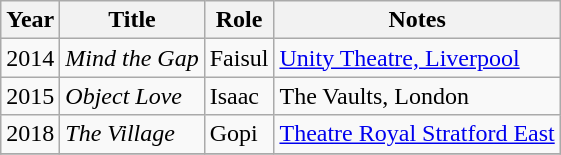<table class="wikitable sortable">
<tr>
<th>Year</th>
<th>Title</th>
<th>Role</th>
<th class="unsortable">Notes</th>
</tr>
<tr>
<td>2014</td>
<td><em>Mind the Gap</em></td>
<td>Faisul</td>
<td><a href='#'>Unity Theatre, Liverpool</a></td>
</tr>
<tr>
<td>2015</td>
<td><em>Object Love</em></td>
<td>Isaac</td>
<td>The Vaults, London</td>
</tr>
<tr>
<td>2018</td>
<td><em>The Village</em></td>
<td>Gopi</td>
<td><a href='#'>Theatre Royal Stratford East</a></td>
</tr>
<tr>
</tr>
</table>
